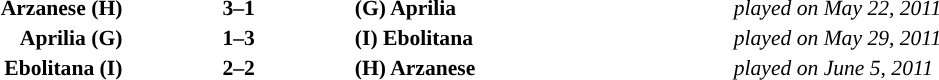<table width="100%" cellspacing="1">
<tr>
<th width="20%"></th>
<th width="12%"></th>
<th width="20%"></th>
<th width="20%'"></th>
<th></th>
</tr>
<tr style="font-size:90%;">
<td align="right"><strong>Arzanese (H)</strong></td>
<td align="center"><strong>3–1</strong></td>
<td align="left"><strong>(G) Aprilia</strong></td>
<td align="left"><em>played on May 22, 2011</em></td>
</tr>
<tr style="font-size:90%;">
<td align="right"><strong>Aprilia (G)</strong></td>
<td align="center"><strong>1–3</strong></td>
<td align="left"><strong>(I) Ebolitana</strong></td>
<td align="left"><em>played on May 29, 2011</em></td>
</tr>
<tr style="font-size:90%;">
<td align="right"><strong>Ebolitana (I)</strong></td>
<td align="center"><strong>2–2</strong></td>
<td align="left"><strong>(H) Arzanese</strong></td>
<td align="left"><em>played on June 5, 2011</em></td>
</tr>
</table>
